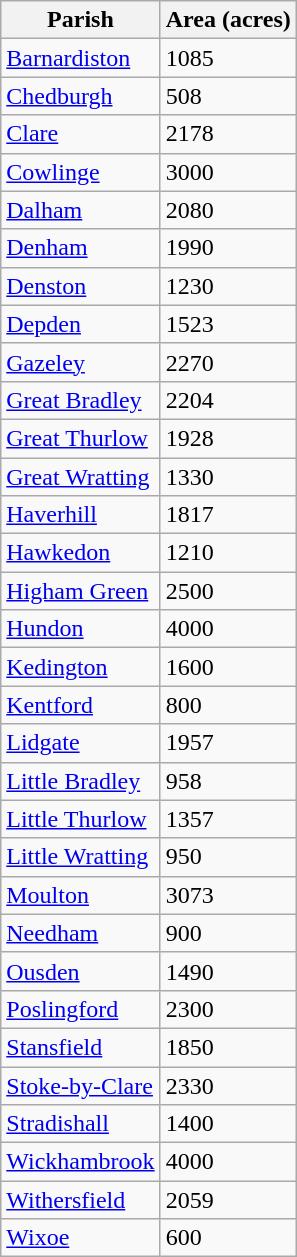<table class="sortable wikitable vatop" style=" margin-right:2em;">
<tr>
<th>Parish</th>
<th>Area (acres)</th>
</tr>
<tr>
<td><a href='#'>Barnardiston</a></td>
<td>1085</td>
</tr>
<tr>
<td><a href='#'>Chedburgh</a></td>
<td>508</td>
</tr>
<tr>
<td><a href='#'>Clare</a></td>
<td>2178</td>
</tr>
<tr>
<td><a href='#'>Cowlinge</a></td>
<td>3000</td>
</tr>
<tr>
<td><a href='#'>Dalham</a></td>
<td>2080</td>
</tr>
<tr>
<td><a href='#'>Denham</a></td>
<td>1990</td>
</tr>
<tr>
<td><a href='#'>Denston</a></td>
<td>1230</td>
</tr>
<tr>
<td><a href='#'>Depden</a></td>
<td>1523</td>
</tr>
<tr>
<td><a href='#'>Gazeley</a></td>
<td>2270</td>
</tr>
<tr>
<td><a href='#'>Great Bradley</a></td>
<td>2204</td>
</tr>
<tr>
<td><a href='#'>Great Thurlow</a></td>
<td>1928</td>
</tr>
<tr>
<td><a href='#'>Great Wratting</a></td>
<td>1330</td>
</tr>
<tr>
<td><a href='#'>Haverhill</a></td>
<td>1817</td>
</tr>
<tr>
<td><a href='#'>Hawkedon</a></td>
<td>1210</td>
</tr>
<tr>
<td><a href='#'>Higham Green</a></td>
<td>2500</td>
</tr>
<tr>
<td><a href='#'>Hundon</a></td>
<td>4000</td>
</tr>
<tr>
<td><a href='#'>Kedington</a></td>
<td>1600</td>
</tr>
<tr>
<td><a href='#'>Kentford</a></td>
<td>800</td>
</tr>
<tr>
<td><a href='#'>Lidgate</a></td>
<td>1957</td>
</tr>
<tr>
<td><a href='#'>Little Bradley</a></td>
<td>958</td>
</tr>
<tr>
<td><a href='#'>Little Thurlow</a></td>
<td>1357</td>
</tr>
<tr>
<td><a href='#'>Little Wratting</a></td>
<td>950</td>
</tr>
<tr>
<td><a href='#'>Moulton</a></td>
<td>3073</td>
</tr>
<tr>
<td><a href='#'>Needham</a></td>
<td>900</td>
</tr>
<tr>
<td><a href='#'>Ousden</a></td>
<td>1490</td>
</tr>
<tr>
<td><a href='#'>Poslingford</a></td>
<td>2300</td>
</tr>
<tr>
<td><a href='#'>Stansfield</a></td>
<td>1850</td>
</tr>
<tr>
<td><a href='#'>Stoke-by-Clare</a></td>
<td>2330</td>
</tr>
<tr>
<td><a href='#'>Stradishall</a></td>
<td>1400</td>
</tr>
<tr>
<td><a href='#'>Wickhambrook</a></td>
<td>4000</td>
</tr>
<tr>
<td><a href='#'>Withersfield</a></td>
<td>2059</td>
</tr>
<tr>
<td><a href='#'>Wixoe</a></td>
<td>600</td>
</tr>
</table>
